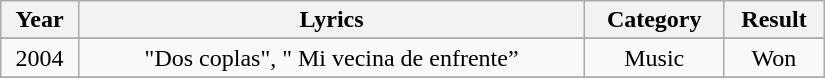<table class="wikitable" border="1" style="width:550px;">
<tr>
<th align="left" valign="top">Year</th>
<th align="left" valign="top">Lyrics</th>
<th align="left" valign="top">Category</th>
<th align="left" valign="top">Result</th>
</tr>
<tr>
</tr>
<tr>
<td align="center" valign="top">2004</td>
<td align="center" valign="top">"Dos coplas", " Mi vecina de enfrente”</td>
<td align="center" valign="top">Music</td>
<td align="center" valign="top">Won</td>
</tr>
<tr>
</tr>
<tr>
</tr>
</table>
